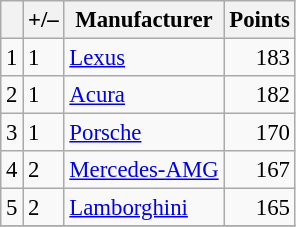<table class="wikitable" style="font-size: 95%;">
<tr>
<th scope="col"></th>
<th scope="col">+/–</th>
<th scope="col">Manufacturer</th>
<th scope="col">Points</th>
</tr>
<tr>
<td align=center>1</td>
<td align="left"> 1</td>
<td> <a href='#'>Lexus</a></td>
<td align=right>183</td>
</tr>
<tr>
<td align=center>2</td>
<td align="left"> 1</td>
<td> <a href='#'>Acura</a></td>
<td align=right>182</td>
</tr>
<tr>
<td align=center>3</td>
<td align="left"> 1</td>
<td> <a href='#'>Porsche</a></td>
<td align=right>170</td>
</tr>
<tr>
<td align=center>4</td>
<td align="left"> 2</td>
<td> <a href='#'>Mercedes-AMG</a></td>
<td align=right>167</td>
</tr>
<tr>
<td align=center>5</td>
<td align="left"> 2</td>
<td> <a href='#'>Lamborghini</a></td>
<td align=right>165</td>
</tr>
<tr>
</tr>
</table>
